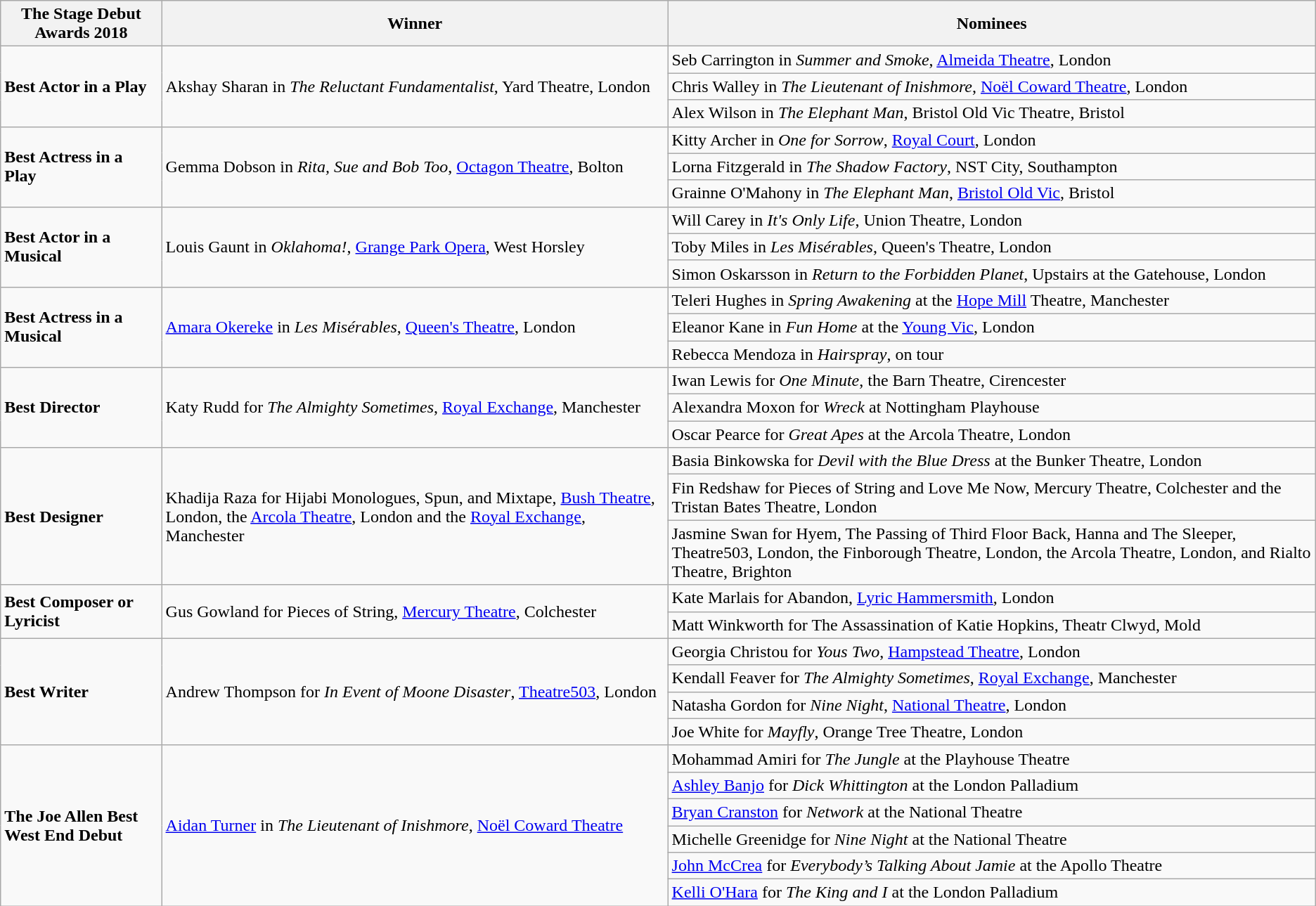<table class="wikitable">
<tr>
<th>The Stage Debut Awards 2018</th>
<th>Winner</th>
<th>Nominees</th>
</tr>
<tr>
<td rowspan="3"><strong>Best Actor in a Play</strong></td>
<td rowspan="3">Akshay Sharan in <em>The Reluctant Fundamentalist</em>, Yard Theatre, London</td>
<td>Seb Carrington in <em>Summer and Smoke</em>, <a href='#'>Almeida Theatre</a>, London</td>
</tr>
<tr>
<td>Chris Walley in <em>The Lieutenant of Inishmore</em>, <a href='#'>Noël Coward Theatre</a>, London</td>
</tr>
<tr>
<td>Alex Wilson in <em>The Elephant Man</em>, Bristol Old Vic Theatre, Bristol</td>
</tr>
<tr>
<td rowspan="3"><strong>Best Actress in a Play</strong></td>
<td rowspan="3">Gemma Dobson in <em>Rita, Sue and Bob Too</em>, <a href='#'>Octagon Theatre</a>, Bolton</td>
<td>Kitty Archer in <em>One for Sorrow</em>, <a href='#'>Royal Court</a>, London</td>
</tr>
<tr>
<td>Lorna Fitzgerald in <em>The Shadow Factory</em>, NST City, Southampton</td>
</tr>
<tr>
<td>Grainne O'Mahony in <em>The Elephant Man</em>, <a href='#'>Bristol Old Vic</a>, Bristol</td>
</tr>
<tr>
<td rowspan="3"><strong>Best Actor in a Musical</strong></td>
<td rowspan="3">Louis Gaunt in <em>Oklahoma!</em>, <a href='#'>Grange Park Opera</a>, West Horsley</td>
<td>Will Carey in <em>It's Only Life</em>, Union Theatre, London</td>
</tr>
<tr>
<td>Toby Miles in <em>Les Misérables</em>, Queen's Theatre, London</td>
</tr>
<tr>
<td>Simon Oskarsson in <em>Return to the Forbidden Planet</em>, Upstairs at the Gatehouse, London</td>
</tr>
<tr>
<td rowspan="3"><strong>Best Actress in a Musical</strong></td>
<td rowspan="3"><a href='#'>Amara Okereke</a> in <em>Les Misérables</em>, <a href='#'>Queen's Theatre</a>, London</td>
<td>Teleri Hughes in <em>Spring Awakening</em> at the <a href='#'>Hope Mill</a> Theatre, Manchester</td>
</tr>
<tr>
<td>Eleanor Kane in <em>Fun Home</em> at the <a href='#'>Young Vic</a>, London</td>
</tr>
<tr>
<td>Rebecca Mendoza in <em>Hairspray</em>, on tour</td>
</tr>
<tr>
<td rowspan="3"><strong>Best Director</strong></td>
<td rowspan="3">Katy Rudd for <em>The Almighty Sometimes</em>, <a href='#'>Royal Exchange</a>, Manchester</td>
<td>Iwan Lewis for <em>One Minute</em>, the Barn Theatre, Cirencester</td>
</tr>
<tr>
<td>Alexandra Moxon for <em>Wreck</em> at Nottingham Playhouse</td>
</tr>
<tr>
<td>Oscar Pearce for <em>Great Apes</em> at the Arcola Theatre, London</td>
</tr>
<tr>
<td rowspan="3"><strong>Best Designer</strong></td>
<td rowspan="3">Khadija Raza for Hijabi Monologues, Spun, and Mixtape, <a href='#'>Bush Theatre</a>, London, the <a href='#'>Arcola Theatre</a>, London and the <a href='#'>Royal Exchange</a>, Manchester</td>
<td>Basia Binkowska for <em>Devil with the Blue Dress</em> at the Bunker Theatre, London</td>
</tr>
<tr>
<td>Fin Redshaw for Pieces of String and Love Me Now, Mercury Theatre, Colchester and the Tristan Bates Theatre, London</td>
</tr>
<tr>
<td>Jasmine Swan for Hyem, The Passing of Third Floor Back, Hanna and The Sleeper, Theatre503, London, the Finborough Theatre, London, the Arcola Theatre, London, and Rialto Theatre, Brighton</td>
</tr>
<tr>
<td rowspan="2"><strong>Best Composer or Lyricist</strong></td>
<td rowspan="2">Gus Gowland for Pieces of String, <a href='#'>Mercury Theatre</a>, Colchester</td>
<td>Kate Marlais for Abandon, <a href='#'>Lyric Hammersmith</a>, London</td>
</tr>
<tr>
<td>Matt Winkworth for The Assassination of Katie Hopkins, Theatr Clwyd, Mold</td>
</tr>
<tr>
<td rowspan="4"><strong>Best Writer</strong></td>
<td rowspan="4">Andrew Thompson for <em>In Event of Moone Disaster</em>, <a href='#'>Theatre503</a>, London</td>
<td>Georgia Christou for <em>Yous Two</em>, <a href='#'>Hampstead Theatre</a>, London</td>
</tr>
<tr>
<td>Kendall Feaver for <em>The Almighty Sometimes</em>, <a href='#'>Royal Exchange</a>, Manchester</td>
</tr>
<tr>
<td>Natasha Gordon for <em>Nine Night</em>, <a href='#'>National Theatre</a>, London</td>
</tr>
<tr>
<td>Joe White for <em>Mayfly</em>, Orange Tree Theatre, London</td>
</tr>
<tr>
<td rowspan="7"><strong>The Joe Allen Best West End Debut</strong></td>
<td rowspan="7"><a href='#'>Aidan Turner</a> in <em>The Lieutenant of Inishmore</em>, <a href='#'>Noël Coward Theatre</a></td>
<td>Mohammad Amiri for <em>The Jungle</em> at the Playhouse Theatre</td>
</tr>
<tr>
<td><a href='#'>Ashley Banjo</a> for <em>Dick Whittington</em> at the London Palladium</td>
</tr>
<tr>
<td><a href='#'>Bryan Cranston</a> for <em>Network</em> at the National Theatre</td>
</tr>
<tr>
<td>Michelle Greenidge for <em>Nine Night</em> at the National Theatre</td>
</tr>
<tr>
<td><a href='#'>John McCrea</a> for <em>Everybody’s Talking About Jamie</em> at the Apollo Theatre</td>
</tr>
<tr>
<td><a href='#'>Kelli O'Hara</a> for <em>The King and I</em> at the London Palladium</td>
</tr>
</table>
